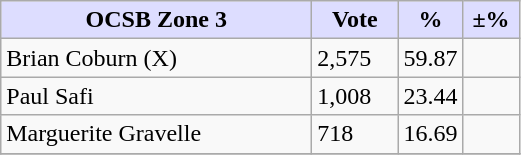<table class="wikitable">
<tr>
<th style="background:#DDDDFF" width="200px">OCSB Zone 3</th>
<th style="background:#DDDDFF" width="50px">Vote</th>
<th style="background:#DDDDFF" width="30px">%</th>
<th style="background:#DDDDFF" width="30px">±%</th>
</tr>
<tr>
<td>Brian Coburn (X)</td>
<td>2,575</td>
<td>59.87</td>
<td></td>
</tr>
<tr>
<td>Paul Safi</td>
<td>1,008</td>
<td>23.44</td>
<td></td>
</tr>
<tr>
<td>Marguerite Gravelle</td>
<td>718</td>
<td>16.69</td>
<td></td>
</tr>
<tr>
</tr>
</table>
